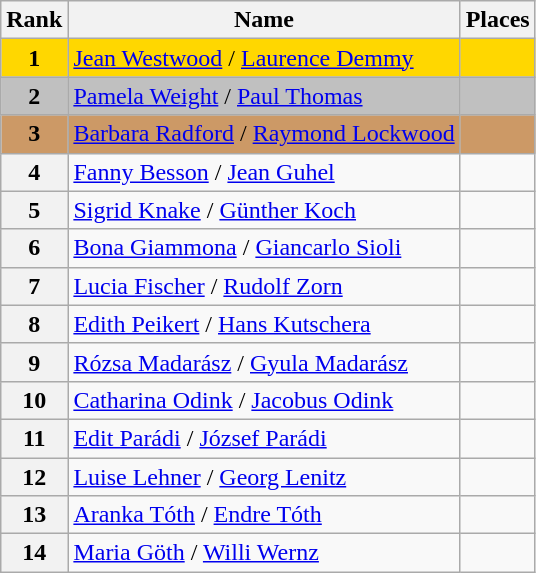<table class="wikitable">
<tr>
<th>Rank</th>
<th>Name</th>
<th>Places</th>
</tr>
<tr bgcolor="gold">
<td align="center"><strong>1</strong></td>
<td> <a href='#'>Jean Westwood</a> / <a href='#'>Laurence Demmy</a></td>
<td></td>
</tr>
<tr bgcolor="silver">
<td align="center"><strong>2</strong></td>
<td> <a href='#'>Pamela Weight</a> / <a href='#'>Paul Thomas</a></td>
<td></td>
</tr>
<tr bgcolor="cc9966">
<td align="center"><strong>3</strong></td>
<td> <a href='#'>Barbara Radford</a> / <a href='#'>Raymond Lockwood</a></td>
<td></td>
</tr>
<tr>
<th>4</th>
<td> <a href='#'>Fanny Besson</a> / <a href='#'>Jean Guhel</a></td>
<td></td>
</tr>
<tr>
<th>5</th>
<td> <a href='#'>Sigrid Knake</a> / <a href='#'>Günther Koch</a></td>
<td></td>
</tr>
<tr>
<th>6</th>
<td> <a href='#'>Bona Giammona</a> / <a href='#'>Giancarlo Sioli</a></td>
<td></td>
</tr>
<tr>
<th>7</th>
<td> <a href='#'>Lucia Fischer</a> / <a href='#'>Rudolf Zorn</a></td>
<td></td>
</tr>
<tr>
<th>8</th>
<td> <a href='#'>Edith Peikert</a> / <a href='#'>Hans Kutschera</a></td>
<td></td>
</tr>
<tr>
<th>9</th>
<td> <a href='#'>Rózsa Madarász</a> / <a href='#'>Gyula Madarász</a></td>
<td></td>
</tr>
<tr>
<th>10</th>
<td> <a href='#'>Catharina Odink</a> / <a href='#'>Jacobus Odink</a></td>
<td></td>
</tr>
<tr>
<th>11</th>
<td> <a href='#'>Edit Parádi</a> / <a href='#'>József Parádi</a></td>
<td></td>
</tr>
<tr>
<th>12</th>
<td> <a href='#'>Luise Lehner</a> / <a href='#'>Georg Lenitz</a></td>
<td></td>
</tr>
<tr>
<th>13</th>
<td> <a href='#'>Aranka Tóth</a> / <a href='#'>Endre Tóth</a></td>
<td></td>
</tr>
<tr>
<th>14</th>
<td> <a href='#'>Maria Göth</a> / <a href='#'>Willi Wernz</a></td>
<td></td>
</tr>
</table>
